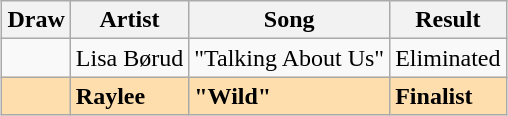<table class="sortable wikitable" style="margin: 1em auto 1em auto">
<tr>
<th scope="col">Draw</th>
<th scope="col">Artist</th>
<th scope="col">Song</th>
<th scope="col">Result</th>
</tr>
<tr>
<td></td>
<td>Lisa Børud</td>
<td>"Talking About Us"</td>
<td>Eliminated</td>
</tr>
<tr style="background: navajowhite; font-weight: bold;">
<td></td>
<td>Raylee</td>
<td>"Wild"</td>
<td>Finalist</td>
</tr>
</table>
